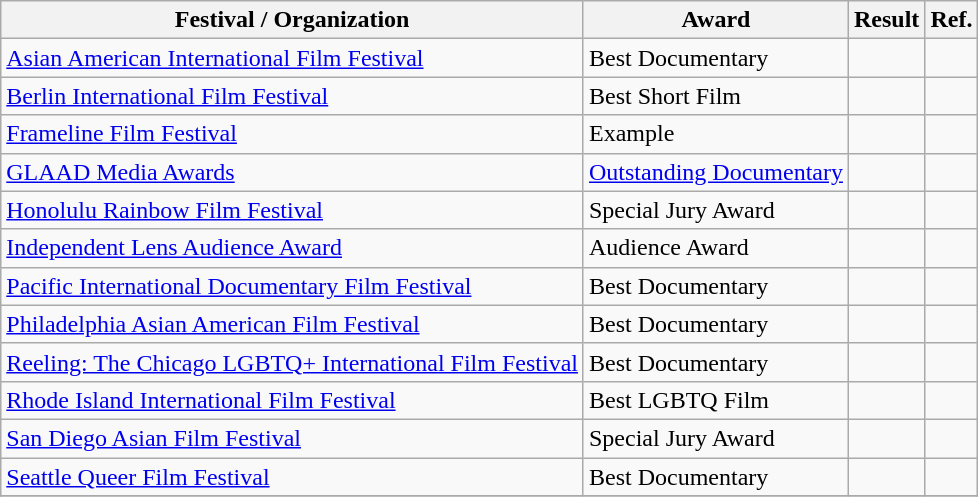<table class="wikitable">
<tr>
<th>Festival / Organization</th>
<th>Award</th>
<th>Result</th>
<th>Ref.</th>
</tr>
<tr>
<td><a href='#'>Asian American International Film Festival</a></td>
<td>Best Documentary</td>
<td></td>
<td></td>
</tr>
<tr>
<td><a href='#'>Berlin International Film Festival</a></td>
<td>Best Short Film</td>
<td></td>
<td></td>
</tr>
<tr>
<td><a href='#'>Frameline Film Festival</a></td>
<td>Example</td>
<td></td>
<td></td>
</tr>
<tr>
<td><a href='#'>GLAAD Media Awards</a></td>
<td><a href='#'>Outstanding Documentary</a></td>
<td></td>
<td></td>
</tr>
<tr>
<td><a href='#'>Honolulu Rainbow Film Festival</a></td>
<td>Special Jury Award</td>
<td></td>
<td></td>
</tr>
<tr>
<td><a href='#'>Independent Lens Audience Award</a></td>
<td>Audience Award</td>
<td></td>
<td></td>
</tr>
<tr>
<td><a href='#'>Pacific International Documentary Film Festival</a></td>
<td>Best Documentary</td>
<td></td>
<td></td>
</tr>
<tr>
<td><a href='#'>Philadelphia Asian American Film Festival</a></td>
<td>Best Documentary</td>
<td></td>
<td></td>
</tr>
<tr>
<td><a href='#'>Reeling: The Chicago LGBTQ+ International Film Festival</a></td>
<td>Best Documentary</td>
<td></td>
<td></td>
</tr>
<tr>
<td><a href='#'>Rhode Island International Film Festival</a></td>
<td>Best LGBTQ Film</td>
<td></td>
<td></td>
</tr>
<tr>
<td><a href='#'>San Diego Asian Film Festival</a></td>
<td>Special Jury Award</td>
<td></td>
<td></td>
</tr>
<tr>
<td><a href='#'>Seattle Queer Film Festival</a></td>
<td>Best Documentary</td>
<td></td>
<td></td>
</tr>
<tr>
</tr>
</table>
